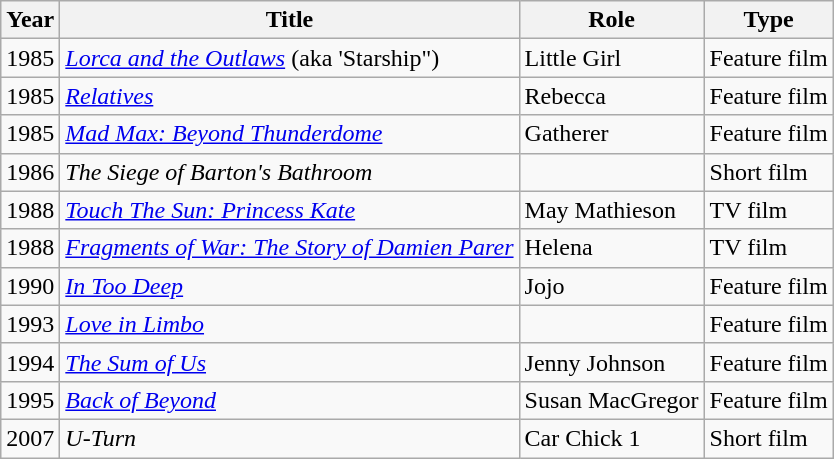<table class="wikitable">
<tr>
<th>Year</th>
<th>Title</th>
<th>Role</th>
<th>Type</th>
</tr>
<tr>
<td>1985</td>
<td><em><a href='#'>Lorca and the Outlaws</a></em> (aka 'Starship")</td>
<td>Little Girl</td>
<td>Feature film</td>
</tr>
<tr>
<td>1985</td>
<td><em><a href='#'>Relatives</a></em></td>
<td>Rebecca</td>
<td>Feature film</td>
</tr>
<tr>
<td>1985</td>
<td><em><a href='#'>Mad Max: Beyond Thunderdome</a></em></td>
<td>Gatherer</td>
<td>Feature film</td>
</tr>
<tr>
<td>1986</td>
<td><em>The Siege of Barton's Bathroom</em></td>
<td></td>
<td>Short film</td>
</tr>
<tr>
<td>1988</td>
<td><em><a href='#'>Touch The Sun: Princess Kate</a></em></td>
<td>May Mathieson</td>
<td>TV film</td>
</tr>
<tr>
<td>1988</td>
<td><em><a href='#'>Fragments of War: The Story of Damien Parer</a></em></td>
<td>Helena</td>
<td>TV film</td>
</tr>
<tr>
<td>1990</td>
<td><em><a href='#'>In Too Deep</a></em></td>
<td>Jojo</td>
<td>Feature film</td>
</tr>
<tr>
<td>1993</td>
<td><em><a href='#'>Love in Limbo</a></em></td>
<td></td>
<td>Feature film</td>
</tr>
<tr>
<td>1994</td>
<td><em><a href='#'>The Sum of Us</a></em></td>
<td>Jenny Johnson</td>
<td>Feature film</td>
</tr>
<tr>
<td>1995</td>
<td><em><a href='#'>Back of Beyond</a></em></td>
<td>Susan MacGregor</td>
<td>Feature film</td>
</tr>
<tr>
<td>2007</td>
<td><em>U-Turn</em></td>
<td>Car Chick 1</td>
<td>Short film</td>
</tr>
</table>
